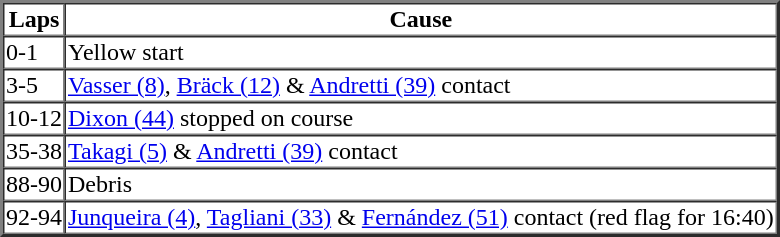<table border=2 cellspacing=0>
<tr>
<th>Laps</th>
<th>Cause</th>
</tr>
<tr>
<td>0-1</td>
<td>Yellow start</td>
</tr>
<tr>
<td>3-5</td>
<td><a href='#'>Vasser (8)</a>, <a href='#'>Bräck (12)</a> & <a href='#'>Andretti (39)</a> contact</td>
</tr>
<tr>
<td>10-12</td>
<td><a href='#'>Dixon (44)</a> stopped on course</td>
</tr>
<tr>
<td>35-38</td>
<td><a href='#'>Takagi (5)</a> & <a href='#'>Andretti (39)</a> contact</td>
</tr>
<tr>
<td>88-90</td>
<td>Debris</td>
</tr>
<tr>
<td>92-94</td>
<td><a href='#'>Junqueira (4)</a>, <a href='#'>Tagliani (33)</a> & <a href='#'>Fernández (51)</a> contact (red flag for 16:40)</td>
</tr>
</table>
